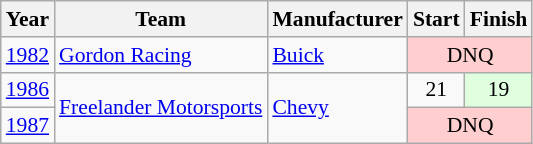<table class="wikitable" style="font-size: 90%;">
<tr>
<th>Year</th>
<th>Team</th>
<th>Manufacturer</th>
<th>Start</th>
<th>Finish</th>
</tr>
<tr>
<td><a href='#'>1982</a></td>
<td><a href='#'>Gordon Racing</a></td>
<td><a href='#'>Buick</a></td>
<td align=center colspan=2 style="background:#FFCFCF;">DNQ</td>
</tr>
<tr>
<td><a href='#'>1986</a></td>
<td rowspan=2><a href='#'>Freelander Motorsports</a></td>
<td rowspan=2><a href='#'>Chevy</a></td>
<td align=center>21</td>
<td align=center style="background:#DFFFDF;">19</td>
</tr>
<tr>
<td><a href='#'>1987</a></td>
<td align=center colspan=2 style="background:#FFCFCF;">DNQ</td>
</tr>
</table>
